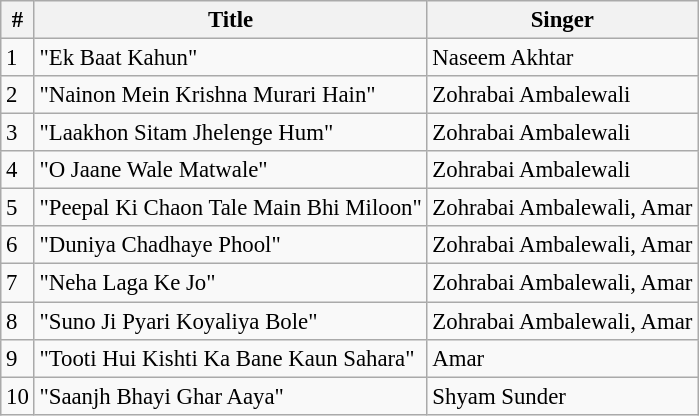<table class="wikitable" style="font-size:95%;">
<tr>
<th>#</th>
<th>Title</th>
<th>Singer</th>
</tr>
<tr>
<td>1</td>
<td>"Ek Baat Kahun"</td>
<td>Naseem Akhtar</td>
</tr>
<tr>
<td>2</td>
<td>"Nainon Mein Krishna Murari Hain"</td>
<td>Zohrabai Ambalewali</td>
</tr>
<tr>
<td>3</td>
<td>"Laakhon Sitam Jhelenge Hum"</td>
<td>Zohrabai Ambalewali</td>
</tr>
<tr>
<td>4</td>
<td>"O Jaane Wale Matwale"</td>
<td>Zohrabai Ambalewali</td>
</tr>
<tr>
<td>5</td>
<td>"Peepal Ki Chaon Tale Main Bhi Miloon"</td>
<td>Zohrabai Ambalewali, Amar</td>
</tr>
<tr>
<td>6</td>
<td>"Duniya Chadhaye Phool"</td>
<td>Zohrabai Ambalewali, Amar</td>
</tr>
<tr>
<td>7</td>
<td>"Neha Laga Ke Jo"</td>
<td>Zohrabai Ambalewali, Amar</td>
</tr>
<tr>
<td>8</td>
<td>"Suno Ji Pyari Koyaliya Bole"</td>
<td>Zohrabai Ambalewali, Amar</td>
</tr>
<tr>
<td>9</td>
<td>"Tooti Hui Kishti Ka Bane Kaun Sahara"</td>
<td>Amar</td>
</tr>
<tr>
<td>10</td>
<td>"Saanjh Bhayi Ghar Aaya"</td>
<td>Shyam Sunder</td>
</tr>
</table>
